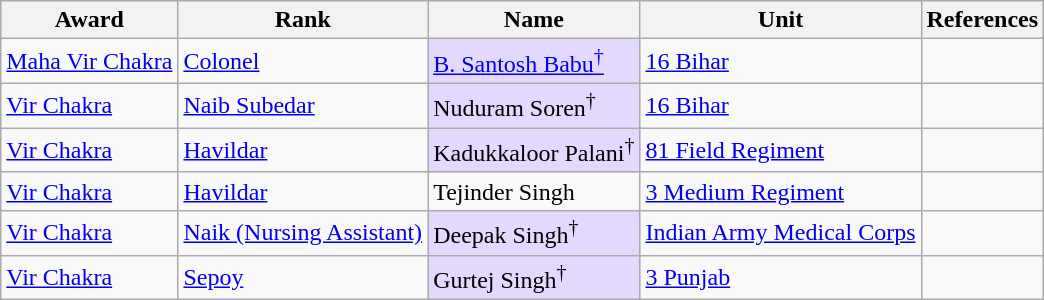<table class="wikitable sortable">
<tr>
<th scope="col">Award</th>
<th scope="col">Rank</th>
<th scope="col">Name</th>
<th scope="col">Unit</th>
<th scope="col">References</th>
</tr>
<tr>
<td><a href='#'>Maha Vir Chakra</a></td>
<td><a href='#'>Colonel</a></td>
<td style="background:#e3d9ff;"><a href='#'>B. Santosh Babu<sup>†</sup></a></td>
<td><a href='#'>16 Bihar</a></td>
<td></td>
</tr>
<tr>
<td><a href='#'>Vir Chakra</a></td>
<td><a href='#'>Naib Subedar</a></td>
<td style="background:#e3d9ff;">Nuduram Soren<sup>†</sup></td>
<td><a href='#'>16 Bihar</a></td>
<td></td>
</tr>
<tr>
<td><a href='#'>Vir Chakra</a></td>
<td><a href='#'>Havildar</a></td>
<td style="background:#e3d9ff;">Kadukkaloor Palani<sup>†</sup></td>
<td><a href='#'>81 Field Regiment</a></td>
<td></td>
</tr>
<tr>
<td><a href='#'>Vir Chakra</a></td>
<td><a href='#'>Havildar</a></td>
<td>Tejinder Singh</td>
<td><a href='#'>3 Medium Regiment</a></td>
<td></td>
</tr>
<tr>
<td><a href='#'>Vir Chakra</a></td>
<td><a href='#'>Naik (Nursing Assistant)</a></td>
<td style="background:#e3d9ff;">Deepak Singh<sup>†</sup></td>
<td><a href='#'>Indian Army Medical Corps</a></td>
<td></td>
</tr>
<tr>
<td><a href='#'>Vir Chakra</a></td>
<td><a href='#'>Sepoy</a></td>
<td style="background:#e3d9ff;">Gurtej Singh<sup>†</sup></td>
<td><a href='#'>3 Punjab</a></td>
<td></td>
</tr>
</table>
